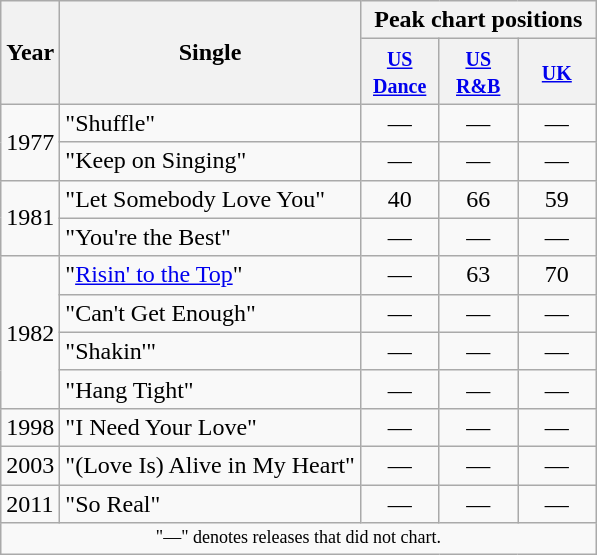<table class="wikitable">
<tr>
<th scope="col" rowspan="2">Year</th>
<th scope="col" rowspan="2">Single</th>
<th scope="col" colspan="3">Peak chart positions</th>
</tr>
<tr>
<th style="width:45px;"><small><a href='#'>US Dance</a></small><br></th>
<th style="width:45px;"><small><a href='#'>US R&B</a></small><br></th>
<th style="width:45px;"><small><a href='#'>UK</a></small><br></th>
</tr>
<tr>
<td rowspan="2">1977</td>
<td>"Shuffle"</td>
<td align=center>—</td>
<td align=center>—</td>
<td align=center>―</td>
</tr>
<tr>
<td>"Keep on Singing"</td>
<td align=center>—</td>
<td align=center>—</td>
<td align=center>―</td>
</tr>
<tr>
<td rowspan="2">1981</td>
<td>"Let Somebody Love You"</td>
<td align=center>40</td>
<td align=center>66</td>
<td align=center>59</td>
</tr>
<tr>
<td>"You're the Best"</td>
<td align=center>―</td>
<td align=center>―</td>
<td align=center>―</td>
</tr>
<tr>
<td rowspan="4">1982</td>
<td>"<a href='#'>Risin' to the Top</a>"</td>
<td align=center>—</td>
<td align=center>63</td>
<td align=center>70</td>
</tr>
<tr>
<td>"Can't Get Enough"</td>
<td align=center>—</td>
<td align=center>―</td>
<td align=center>—</td>
</tr>
<tr>
<td>"Shakin'"</td>
<td align=center>―</td>
<td align=center>—</td>
<td align=center>―</td>
</tr>
<tr>
<td>"Hang Tight"</td>
<td align=center>―</td>
<td align=center>—</td>
<td align=center>―</td>
</tr>
<tr>
<td rowspan="1">1998</td>
<td>"I Need Your Love"</td>
<td align=center>―</td>
<td align=center>―</td>
<td align=center>―</td>
</tr>
<tr>
<td rowspan="1">2003</td>
<td>"(Love Is) Alive in My Heart"</td>
<td align=center>―</td>
<td align=center>―</td>
<td align=center>―</td>
</tr>
<tr>
<td rowspan="1">2011</td>
<td>"So Real"</td>
<td align=center>―</td>
<td align=center>―</td>
<td align=center>―</td>
</tr>
<tr>
<td colspan="5" style="text-align:center; font-size:9pt;">"—" denotes releases that did not chart.</td>
</tr>
</table>
